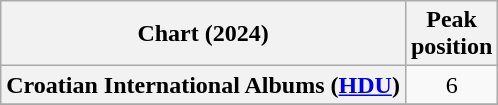<table class="wikitable sortable plainrowheaders" style="text-align:center">
<tr>
<th scope="col">Chart (2024)</th>
<th scope="col">Peak<br>position</th>
</tr>
<tr>
<th scope="row">Croatian International Albums (<a href='#'>HDU</a>)</th>
<td>6</td>
</tr>
<tr>
</tr>
<tr>
</tr>
</table>
